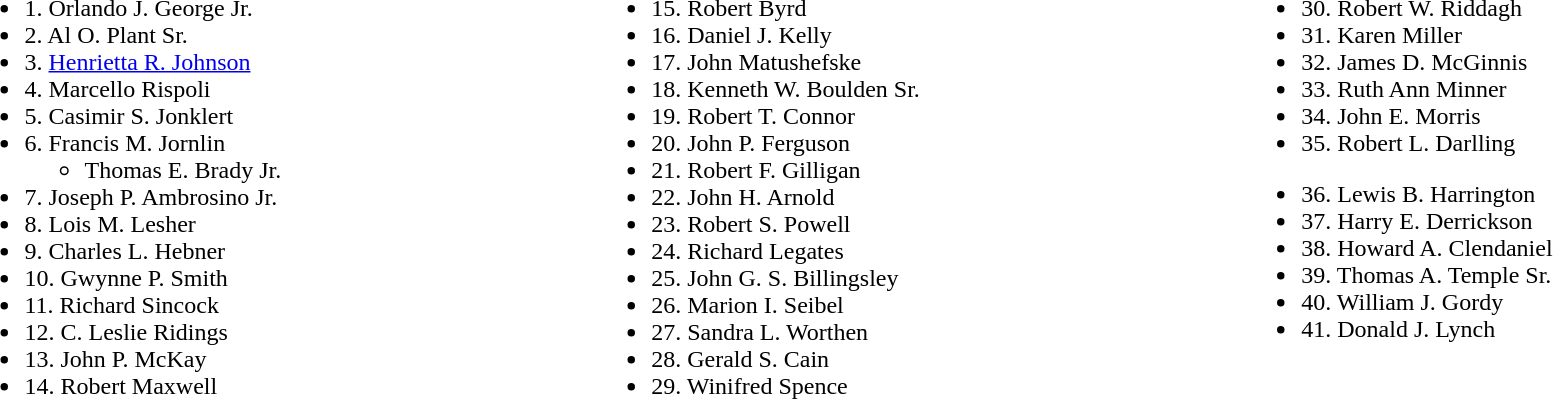<table width=100%>
<tr valign=top>
<td><br><ul><li>1. Orlando J. George Jr.</li><li>2. Al O. Plant Sr.</li><li>3. <a href='#'>Henrietta R. Johnson</a></li><li>4. Marcello Rispoli</li><li>5. Casimir S. Jonklert</li><li>6. Francis M. Jornlin<ul><li>Thomas E. Brady Jr.</li></ul></li><li>7. Joseph P. Ambrosino Jr.</li><li>8. Lois M. Lesher</li><li>9. Charles L. Hebner</li><li>10. Gwynne P. Smith</li><li>11. Richard Sincock</li><li>12. C. Leslie Ridings</li><li>13. John P. McKay</li><li>14. Robert Maxwell</li></ul></td>
<td><br><ul><li>15. Robert Byrd</li><li>16. Daniel J. Kelly</li><li>17. John Matushefske</li><li>18. Kenneth W. Boulden Sr.</li><li>19. Robert T. Connor</li><li>20. John P. Ferguson</li><li>21. Robert F. Gilligan</li><li>22. John H. Arnold</li><li>23. Robert S. Powell</li><li>24. Richard Legates</li><li>25. John G. S. Billingsley</li><li>26. Marion I. Seibel</li><li>27. Sandra L. Worthen</li><li>28. Gerald S. Cain</li><li>29. Winifred Spence</li></ul></td>
<td><br><ul><li>30. Robert W. Riddagh</li><li>31. Karen Miller</li><li>32. James D. McGinnis</li><li>33. Ruth Ann Minner</li><li>34. John E. Morris</li><li>35. Robert L. Darlling</li></ul><ul><li>36. Lewis B. Harrington</li><li>37. Harry E. Derrickson</li><li>38. Howard A. Clendaniel</li><li>39. Thomas A. Temple Sr.</li><li>40. William J. Gordy</li><li>41. Donald J. Lynch</li></ul></td>
</tr>
</table>
